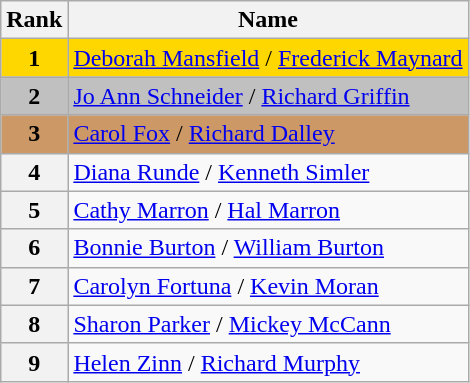<table class="wikitable">
<tr>
<th>Rank</th>
<th>Name</th>
</tr>
<tr bgcolor="gold">
<td align="center"><strong>1</strong></td>
<td><a href='#'>Deborah Mansfield</a> / <a href='#'>Frederick Maynard</a></td>
</tr>
<tr bgcolor="silver">
<td align="center"><strong>2</strong></td>
<td><a href='#'>Jo Ann Schneider</a> / <a href='#'>Richard Griffin</a></td>
</tr>
<tr bgcolor="cc9966">
<td align="center"><strong>3</strong></td>
<td><a href='#'>Carol Fox</a> / <a href='#'>Richard Dalley</a></td>
</tr>
<tr>
<th>4</th>
<td><a href='#'>Diana Runde</a> / <a href='#'>Kenneth Simler</a></td>
</tr>
<tr>
<th>5</th>
<td><a href='#'>Cathy Marron</a> / <a href='#'>Hal Marron</a></td>
</tr>
<tr>
<th>6</th>
<td><a href='#'>Bonnie Burton</a> / <a href='#'>William Burton</a></td>
</tr>
<tr>
<th>7</th>
<td><a href='#'>Carolyn Fortuna</a> / <a href='#'>Kevin Moran</a></td>
</tr>
<tr>
<th>8</th>
<td><a href='#'>Sharon Parker</a> / <a href='#'>Mickey McCann</a></td>
</tr>
<tr>
<th>9</th>
<td><a href='#'>Helen Zinn</a> / <a href='#'>Richard Murphy</a></td>
</tr>
</table>
